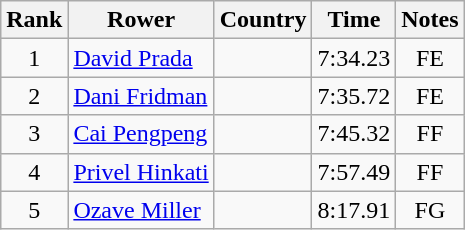<table class="wikitable" style="text-align:center">
<tr>
<th>Rank</th>
<th>Rower</th>
<th>Country</th>
<th>Time</th>
<th>Notes</th>
</tr>
<tr>
<td>1</td>
<td align="left"><a href='#'>David Prada</a></td>
<td align="left"></td>
<td>7:34.23</td>
<td>FE</td>
</tr>
<tr>
<td>2</td>
<td align="left"><a href='#'>Dani Fridman</a></td>
<td align="left"></td>
<td>7:35.72</td>
<td>FE</td>
</tr>
<tr>
<td>3</td>
<td align="left"><a href='#'>Cai Pengpeng</a></td>
<td align="left"></td>
<td>7:45.32</td>
<td>FF</td>
</tr>
<tr>
<td>4</td>
<td align="left"><a href='#'>Privel Hinkati</a></td>
<td align="left"></td>
<td>7:57.49</td>
<td>FF</td>
</tr>
<tr>
<td>5</td>
<td align="left"><a href='#'>Ozave Miller</a></td>
<td align="left"></td>
<td>8:17.91</td>
<td>FG</td>
</tr>
</table>
